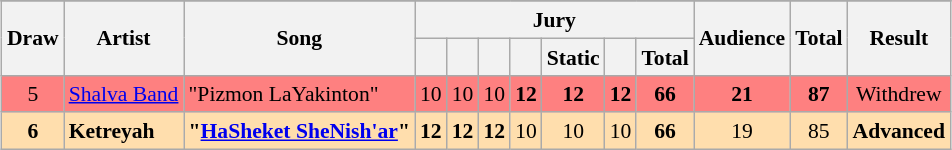<table class="sortable wikitable" style="margin: 1em auto 1em auto; text-align:center; font-size:90%; line-height:18px;">
<tr>
</tr>
<tr>
<th rowspan="2">Draw</th>
<th rowspan="2">Artist</th>
<th rowspan="2">Song</th>
<th colspan="7" class="unsortable">Jury</th>
<th rowspan="2">Audience</th>
<th rowspan="2">Total</th>
<th rowspan="2">Result</th>
</tr>
<tr>
<th class="unsortable"></th>
<th class="unsortable"></th>
<th class="unsortable"></th>
<th class="unsortable"></th>
<th class="unsortable">Static</th>
<th class="unsortable"></th>
<th>Total</th>
</tr>
<tr style="background:#fe8080;">
<td>5</td>
<td align="left"><a href='#'>Shalva Band</a></td>
<td align="left">"Pizmon LaYakinton"</td>
<td>10</td>
<td>10</td>
<td>10</td>
<td><strong>12</strong></td>
<td><strong>12</strong></td>
<td><strong>12</strong></td>
<td><strong>66</strong></td>
<td><strong>21</strong></td>
<td><strong>87</strong></td>
<td>Withdrew</td>
</tr>
<tr style="background:navajowhite;">
<td><strong>6</strong></td>
<td align="left"><strong>Ketreyah</strong></td>
<td align="left"><strong>"<a href='#'>HaSheket SheNish'ar</a>"</strong></td>
<td><strong>12</strong></td>
<td><strong>12</strong></td>
<td><strong>12</strong></td>
<td>10</td>
<td>10</td>
<td>10</td>
<td><strong>66</strong></td>
<td>19</td>
<td>85</td>
<td><strong>Advanced</strong></td>
</tr>
</table>
